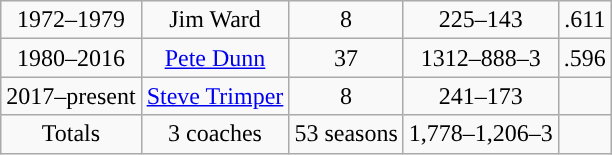<table class="wikitable" style="text-align:center">
<tr>
<td>1972–1979</td>
<td>Jim Ward</td>
<td>8</td>
<td>225–143</td>
<td>.611</td>
</tr>
<tr>
<td>1980–2016</td>
<td><a href='#'>Pete Dunn</a></td>
<td>37</td>
<td>1312–888–3</td>
<td>.596</td>
</tr>
<tr>
<td>2017–present</td>
<td><a href='#'>Steve Trimper</a></td>
<td>8</td>
<td>241–173</td>
<td></td>
</tr>
<tr class="sortbottom">
<td>Totals</td>
<td>3 coaches</td>
<td>53 seasons</td>
<td>1,778–1,206–3</td>
<td></td>
</tr>
</table>
